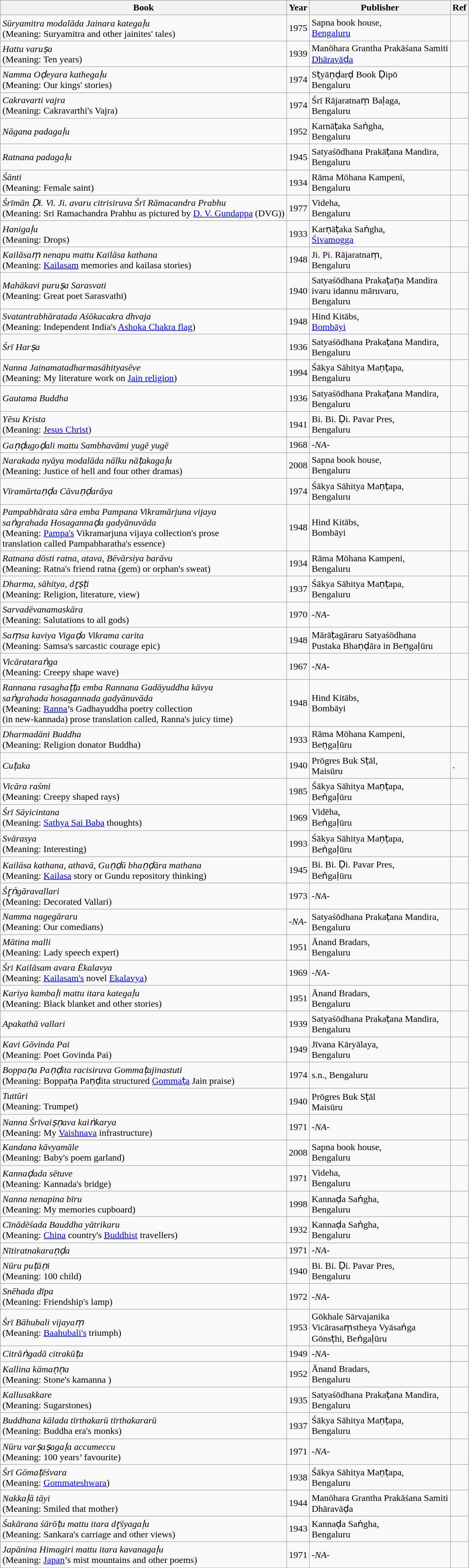<table class="wikitable sortable plainrowheaders">
<tr>
<th scope="col">Book</th>
<th scope="col">Year</th>
<th scope="col">Publisher</th>
<th scope="col">Ref</th>
</tr>
<tr>
<td><em>Sūryamitra modalāda Jainara kategaḷu</em><br><div>(Meaning: Suryamitra and other jainites' tales)</div></td>
<td>1975</td>
<td>Sapna book house,<br><a href='#'>Bengaluru</a></td>
<td></td>
</tr>
<tr>
<td><em>Hattu varuṣa</em><br><div>(Meaning: Ten years)</div></td>
<td>1939</td>
<td>Manōhara Grantha Prakāśana Samiti<br><a href='#'>Dhāravāḍa</a></td>
<td></td>
</tr>
<tr>
<td><em>Namma Oḍeyara kathegaḷu</em><br><div>(Meaning: Our kings' stories)</div></td>
<td>1974</td>
<td>Sṭyāṇḍarḍ Book Ḍipō<br>Bengaluru</td>
<td></td>
</tr>
<tr>
<td><em>Cakravarti vajra</em><br><div>(Meaning: Cakravarthi's Vajra)</div></td>
<td>1974</td>
<td>Śrī Rājaratnaṃ Baḷaga,<br>Bengaluru</td>
<td></td>
</tr>
<tr>
<td><em>Nāgana padagaḷu</em></td>
<td>1952</td>
<td>Karnāṭaka Saṅgha,<br>Bengaluru</td>
<td></td>
</tr>
<tr>
<td><em>Ratnana padagaḷu</em></td>
<td>1945</td>
<td>Satyaśōdhana Prakāṭana Mandira,<br>Bengaluru</td>
<td></td>
</tr>
<tr>
<td><em>Śānti</em><br><div>(Meaning: Female saint)</div></td>
<td>1934</td>
<td>Rāma Mōhana Kampeni,<br>Bengaluru</td>
<td></td>
</tr>
<tr>
<td><em>Śrīmān Ḍi. Vi. Ji. avaru citrisiruva Śrī Rāmacandra Prabhu</em><br><div>(Meaning: Sri Ramachandra Prabhu as pictured by <a href='#'>D. V. Gundappa</a> (DVG))</div></td>
<td>1977</td>
<td>Videha,<br>Bengaluru</td>
<td></td>
</tr>
<tr>
<td><em>Hanigaḷu</em><br><div>(Meaning: Drops)</div></td>
<td>1933</td>
<td>Karṇāṭaka Saṅgha,<br><a href='#'>Śivamogga</a></td>
<td></td>
</tr>
<tr>
<td><em>Kailāsaṃ nenapu mattu Kailāsa kathana</em><br><div>(Meaning: <a href='#'>Kailasam</a> memories and kailasa stories)</div></td>
<td>1948</td>
<td>Ji. Pi. Rājaratnaṃ,<br>Bengaluru</td>
<td></td>
</tr>
<tr>
<td><em>Mahākavi puruṣa Sarasvati</em><br><div>(Meaning: Great poet Sarasvathi)</div></td>
<td>1940</td>
<td>Satyaśōdhana Prakaṭaṇa Mandira<br>ivaru idannu māruvaru,<br>Bengaluru</td>
<td></td>
</tr>
<tr>
<td><em>Svatantrabhāratada Aśōkacakra dhvaja</em><br><div>(Meaning: Independent India's <a href='#'>Ashoka Chakra flag</a>)</div></td>
<td>1948</td>
<td>Hind Kitābs,<br><a href='#'>Bombāyi</a></td>
<td></td>
</tr>
<tr>
<td><em>Śrī Harṣa</em></td>
<td>1936</td>
<td>Satyaśōdhana Prakaṭana Mandira,<br>Bengaluru</td>
<td></td>
</tr>
<tr>
<td><em>Nanna Jainamatadharmasāhityasēve</em><br><div>(Meaning: My literature work on <a href='#'>Jain religion</a>)</div></td>
<td>1994</td>
<td>Śākya Sāhitya Maṇṭapa,<br>Bengaluru</td>
<td></td>
</tr>
<tr>
<td><em>Gautama Buddha</em></td>
<td>1936</td>
<td>Satyaśōdhana Prakaṭana Mandira,<br>Bengaluru</td>
<td></td>
</tr>
<tr>
<td><em>Yēsu Krista</em><br><div>(Meaning: <a href='#'>Jesus Christ</a>)</div></td>
<td>1941</td>
<td>Bi. Bi. Ḍi. Pavar Pres,<br>Bengaluru</td>
<td></td>
</tr>
<tr>
<td><em>Gaṇḍugoḍali mattu Sambhavāmi yugē yugē</em><br></td>
<td>1968</td>
<td><em>-NA-</em></td>
<td></td>
</tr>
<tr>
<td><em>Narakada nyāya modalāda nālku nāṭakagaḷu</em><br><div>(Meaning: Justice of hell and four other dramas)</div></td>
<td>2008</td>
<td>Sapna book house,<br>Bengaluru</td>
<td></td>
</tr>
<tr>
<td><em>Vīramārtaṇḍa Cāvuṇḍarāya</em><br></td>
<td>1974</td>
<td>Śākya Sāhitya Maṇṭapa,<br>Bengaluru</td>
<td></td>
</tr>
<tr>
<td><em>Pampabhārata sāra emba Pampana Vikramārjuna vijaya<br>saṅgrahada Hosagannaḍa gadyānuvāda</em><div>(Meaning: <a href='#'>Pampa's</a> Vikramarjuna vijaya collection's prose<br>translation called Pampabharatha's essence)</div></td>
<td>1948</td>
<td>Hind Kitābs,<br>Bombāyi</td>
<td></td>
</tr>
<tr>
<td><em>Ratnana dōsti ratna, atava, Bēvārsiya barāvu</em><div>(Meaning: Ratna's friend ratna (gem) or orphan's sweat)</div></td>
<td>1934</td>
<td>Rāma Mōhana Kampeni,<br>Bengaluru</td>
<td></td>
</tr>
<tr>
<td><em>Dharma, sāhitya, dr̥ṣṭi</em><div>(Meaning: Religion, literature, view)</div></td>
<td>1937</td>
<td>Śākya Sāhitya Maṇṭapa, <br>Bengaluru</td>
<td></td>
</tr>
<tr>
<td><em>Sarvadēvanamaskāra</em><div>(Meaning: Salutations to all gods)</div></td>
<td>1970</td>
<td><em>-NA-</em></td>
<td></td>
</tr>
<tr>
<td><em>Saṃsa kaviya Vigaḍa Vikrama carita</em><div>(Meaning: Samsa's sarcastic courage epic)</div></td>
<td>1948</td>
<td>Mārāṭagāraru Satyaśōdhana<br>Pustaka Bhaṇḍāra in Beṇgaḷūru</td>
<td></td>
</tr>
<tr>
<td><em>Vicārataraṅga</em><div>(Meaning: Creepy shape wave)</div></td>
<td>1967</td>
<td><em>-NA-</em></td>
<td></td>
</tr>
<tr>
<td><em>Rannana rasaghaṭṭa emba Rannana Gadāyuddha kāvya<br>saṅgrahada hosagannada gadyānuvāda</em><div>(Meaning: <a href='#'>Ranna</a>’s Gadhayuddha poetry collection<br>(in new-kannada) prose translation called, Ranna's juicy time)</div></td>
<td>1948</td>
<td>Hind Kitābs,<br>Bombāyi</td>
<td></td>
</tr>
<tr>
<td><em>Dharmadāni Buddha</em><div>(Meaning: Religion donator Buddha)</div></td>
<td>1933</td>
<td>Rāma Mōhana Kampeni, <br>Beṇgaḷūru</td>
<td></td>
</tr>
<tr>
<td><em>Cuṭaka</em></td>
<td>1940</td>
<td>Prōgres Buk Sṭāl,<br>Maisūru</td>
<td>.</td>
</tr>
<tr>
<td><em>Vicāra raśmi</em><div>(Meaning: Creepy shaped rays)</div></td>
<td>1985</td>
<td>Śākya Sāhitya Maṇṭapa,<br>Beṅgaḷūru</td>
<td></td>
</tr>
<tr>
<td><em>Śrī Sāyicintana</em><div>(Meaning: <a href='#'>Sathya Sai Baba</a> thoughts)</div></td>
<td>1969</td>
<td>Vidēha,<br>Beṅgaḷūru</td>
<td></td>
</tr>
<tr>
<td><em>Svārasya</em><div>(Meaning: Interesting)</div></td>
<td>1993</td>
<td>Śākya Sāhitya Maṇṭapa,<br>Beṅgaḷūru</td>
<td></td>
</tr>
<tr>
<td><em>Kailāsa kathana, athavā, Guṇḍū bhaṇḍāra mathana</em><div>(Meaning: <a href='#'>Kailasa</a> story or Gundu repository thinking)</div></td>
<td>1945</td>
<td>Bi. Bi. Ḍi. Pavar Pres,<br>Beṅgaḷūru</td>
<td></td>
</tr>
<tr>
<td><em>Śr̥ṅgāravallari</em><div>(Meaning: Decorated Vallari)</div></td>
<td>1973</td>
<td><em>-NA-</em></td>
<td></td>
</tr>
<tr>
<td><em>Namma nagegāraru</em><div>(Meaning: Our comedians)</div></td>
<td><em>-NA-</em></td>
<td>Satyaśōdhana Prakaṭana Mandira,<br>Bengaluru</td>
<td></td>
</tr>
<tr>
<td><em>Mātina malli</em><div>(Meaning: Lady speech expert)</div></td>
<td>1951</td>
<td>Ānand Bradars,<br>Bengaluru</td>
<td></td>
</tr>
<tr>
<td><em>Śri Kailāsam avara Ēkalavya</em><br><div>(Meaning: <a href='#'>Kailasam's</a> novel <a href='#'>Ekalavya</a>)</div></td>
<td>1969</td>
<td><em>-NA-</em></td>
<td></td>
</tr>
<tr>
<td><em>Kariya kambaḷi mattu itara kategaḷu</em><br><div>(Meaning: Black blanket and other stories)</div></td>
<td>1951</td>
<td>Ānand Bradars,<br>Bengaluru</td>
<td></td>
</tr>
<tr>
<td><em>Apakathā vallari</em></td>
<td>1939</td>
<td>Satyaśōdhana Prakaṭana Mandira,<br>Bengaluru</td>
<td></td>
</tr>
<tr>
<td><em>Kavi Gōvinda Pai</em><br><div>(Meaning: Poet Govinda Pai)</div></td>
<td>1949</td>
<td>Jīvana Kāryālaya,<br>Bengaluru</td>
<td></td>
</tr>
<tr>
<td><em>Boppaṇa Paṇḍita racisiruva Gommaṭajinastuti</em><br><div>(Meaning: Boppaṇa Paṇḍita structured <a href='#'>Gommaṭa</a> Jain praise)</div></td>
<td>1974</td>
<td>s.n., Bengaluru</td>
<td></td>
</tr>
<tr>
<td><em>Tuttūri</em><br><div>(Meaning: Trumpet)</div></td>
<td>1940</td>
<td>Prōgres Buk Sṭāl<br>Maisūru</td>
<td></td>
</tr>
<tr>
<td><em>Nanna Śrīvaiṣṇava kaiṅkarya</em><br><div>(Meaning: My <a href='#'>Vaishnava</a> infrastructure)</div></td>
<td>1971</td>
<td><em>-NA-</em></td>
<td></td>
</tr>
<tr>
<td><em>Kandana kāvyamāle</em><br><div>(Meaning: Baby's poem garland)</div></td>
<td>2008</td>
<td>Sapna book house,<br>Bengaluru</td>
<td></td>
</tr>
<tr>
<td><em>Kannaḍada sētuve</em><br><div>(Meaning: Kannada's bridge)</div></td>
<td>1971</td>
<td>Videha,<br>Bengaluru</td>
<td></td>
</tr>
<tr>
<td><em>Nanna nenapina bīru</em><br><div>(Meaning: My memories cupboard)</div></td>
<td>1998</td>
<td>Kannaḍa Saṅgha, <br>Bengaluru</td>
<td></td>
</tr>
<tr>
<td><em>Cīnādēśada Bauddha yātrikaru</em><br><div>(Meaning: <a href='#'>China</a> country's <a href='#'>Buddhist</a> travellers)</div></td>
<td>1932</td>
<td>Kannaḍa Saṅgha,<br>Bengaluru</td>
<td></td>
</tr>
<tr>
<td><em>Nītiratnakaraṇḍa</em></td>
<td>1971</td>
<td><em>-NA-</em></td>
<td></td>
</tr>
<tr>
<td><em>Nūru puṭāṇi</em><br><div>(Meaning: 100 child)</div></td>
<td>1940</td>
<td>Bi. Bi. Ḍi. Pavar Pres,<br>Bengaluru</td>
<td></td>
</tr>
<tr>
<td><em>Snēhada dīpa</em><br><div>(Meaning: Friendship's lamp)</div></td>
<td>1972</td>
<td><em>-NA-</em></td>
<td></td>
</tr>
<tr>
<td><em>Śrī Bāhubali vijayaṃ </em><br><div>(Meaning: <a href='#'>Baahubali's</a> triumph)</div></td>
<td>1953</td>
<td>Gōkhale Sārvajanika<br>Vicārasaṃstheya Vyāsaṅga<br>Gōnsṭhi, Beṅgaḷūru</td>
<td></td>
</tr>
<tr>
<td><em>Citrāṅgadā citrakūṭa</em></td>
<td>1949</td>
<td><em>-NA-</em></td>
<td></td>
</tr>
<tr>
<td><em>Kallina kāmaṇṇa</em><br><div>(Meaning: Stone's kamanna )</div></td>
<td>1952</td>
<td>Ānand Bradars,<br>Bengaluru</td>
<td></td>
</tr>
<tr>
<td><em>Kallusakkare</em><br><div>(Meaning: Sugarstones)</div></td>
<td>1935</td>
<td>Satyaśōdhana Prakaṭana Mandira,<br>Bengaluru</td>
<td></td>
</tr>
<tr>
<td><em>Buddhana kālada tīrthakarū tīrthakararū</em><br><div>(Meaning: Buddha era's monks)</div></td>
<td>1937</td>
<td>Śākya Sāhitya Maṇṭapa,<br>Bengaluru</td>
<td></td>
</tr>
<tr>
<td><em>Nūru varṣaṣagaḷa accumeccu</em><br><div>(Meaning: 100 years’ favourite)</div></td>
<td>1971</td>
<td><em>-NA-</em></td>
<td></td>
</tr>
<tr>
<td><em>Śrī Gōmaṭēśvara</em><br><div>(Meaning: <a href='#'>Gommateshwara</a>)</div></td>
<td>1938</td>
<td>Śākya Sāhitya Maṇṭapa,<br>Bengaluru</td>
<td></td>
</tr>
<tr>
<td><em>Nakkaḷā tāyi</em><br><div>(Meaning: Smiled that mother)</div></td>
<td>1944</td>
<td>Manōhara Grantha Prakāśana Samiti<br>Dhāravāḍa</td>
<td></td>
</tr>
<tr>
<td><em>Śakārana śārōṭu mattu itara dr̥śyagaḷu</em><br><div>(Meaning: Sankara's carriage and other views)</div></td>
<td>1943</td>
<td>Kannaḍa Saṅgha,<br>Bengaluru</td>
<td></td>
</tr>
<tr>
<td><em>Japānina Himagiri mattu itara kavanagaḷu</em><br><div>(Meaning: <a href='#'>Japan</a>’s mist mountains and other poems)</div></td>
<td>1971</td>
<td><em>-NA-</em></td>
<td></td>
</tr>
</table>
